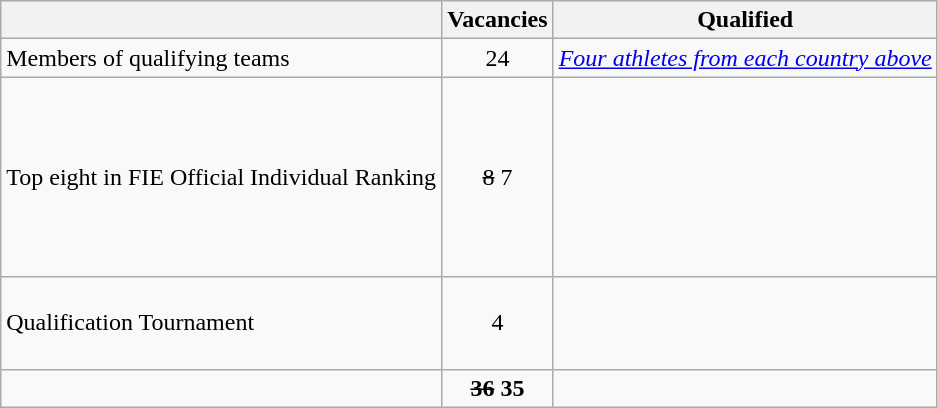<table class="wikitable">
<tr>
<th></th>
<th>Vacancies</th>
<th>Qualified</th>
</tr>
<tr>
<td>Members of qualifying teams</td>
<td style="text-align:center;">24</td>
<td><em><a href='#'>Four athletes from each country above</a></em></td>
</tr>
<tr>
<td>Top eight in FIE Official Individual Ranking</td>
<td style="text-align:center;"><s>8</s> 7</td>
<td><br><br><s></s><br><br><br><br><br></td>
</tr>
<tr>
<td>Qualification Tournament</td>
<td style="text-align:center;">4</td>
<td><br><br><br></td>
</tr>
<tr>
<td></td>
<td style="text-align:center;"><strong><s>36</s> 35</strong></td>
<td></td>
</tr>
</table>
